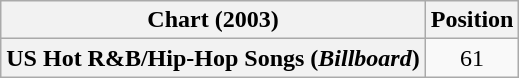<table class="wikitable plainrowheaders sortable">
<tr>
<th>Chart (2003)</th>
<th>Position</th>
</tr>
<tr>
<th scope="row">US Hot R&B/Hip-Hop Songs (<em>Billboard</em>)</th>
<td align=center>61</td>
</tr>
</table>
